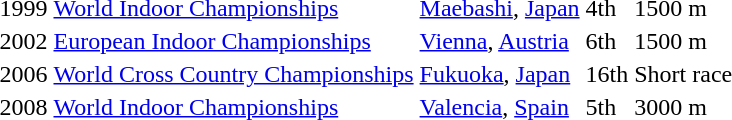<table>
<tr>
<td>1999</td>
<td><a href='#'>World Indoor Championships</a></td>
<td><a href='#'>Maebashi</a>, <a href='#'>Japan</a></td>
<td>4th</td>
<td>1500 m</td>
</tr>
<tr>
<td>2002</td>
<td><a href='#'>European Indoor Championships</a></td>
<td><a href='#'>Vienna</a>, <a href='#'>Austria</a></td>
<td>6th</td>
<td>1500 m</td>
</tr>
<tr>
<td>2006</td>
<td><a href='#'>World Cross Country Championships</a></td>
<td><a href='#'>Fukuoka</a>, <a href='#'>Japan</a></td>
<td>16th</td>
<td>Short race</td>
</tr>
<tr>
<td>2008</td>
<td><a href='#'>World Indoor Championships</a></td>
<td><a href='#'>Valencia</a>, <a href='#'>Spain</a></td>
<td>5th</td>
<td>3000 m</td>
</tr>
</table>
